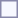<table style="border:1px solid #8888aa; background-color:#f7f8ff; padding:5px; font-size:95%; margin: 0px 12px 12px 0px;">
</table>
